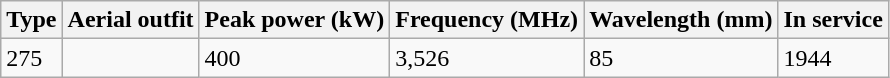<table class="wikitable">
<tr>
<th>Type</th>
<th>Aerial outfit</th>
<th>Peak power (kW)</th>
<th>Frequency (MHz)</th>
<th>Wavelength (mm)</th>
<th>In service</th>
</tr>
<tr>
<td>275</td>
<td></td>
<td>400</td>
<td>3,526</td>
<td>85</td>
<td>1944</td>
</tr>
</table>
